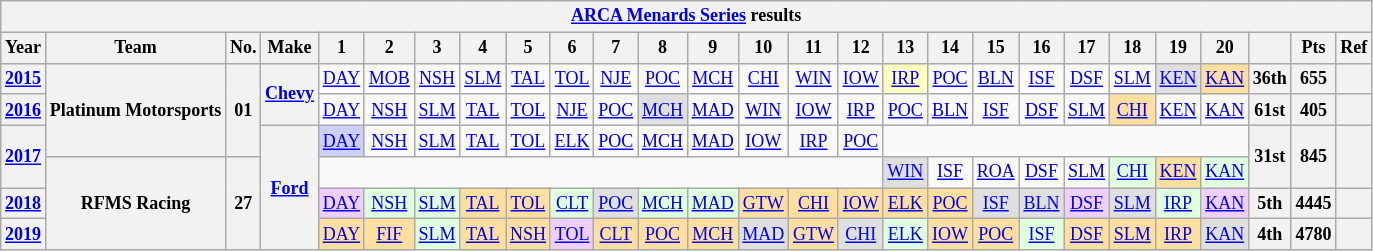<table class="wikitable" style="text-align:center; font-size:75%">
<tr>
<th colspan=27><a href='#'>ARCA Menards Series</a> results</th>
</tr>
<tr>
<th>Year</th>
<th>Team</th>
<th>No.</th>
<th>Make</th>
<th>1</th>
<th>2</th>
<th>3</th>
<th>4</th>
<th>5</th>
<th>6</th>
<th>7</th>
<th>8</th>
<th>9</th>
<th>10</th>
<th>11</th>
<th>12</th>
<th>13</th>
<th>14</th>
<th>15</th>
<th>16</th>
<th>17</th>
<th>18</th>
<th>19</th>
<th>20</th>
<th></th>
<th>Pts</th>
<th>Ref</th>
</tr>
<tr>
<th><a href='#'>2015</a></th>
<th rowspan=3>Platinum Motorsports</th>
<th rowspan=3>01</th>
<th rowspan=2><a href='#'>Chevy</a></th>
<td><a href='#'>DAY</a></td>
<td><a href='#'>MOB</a></td>
<td><a href='#'>NSH</a></td>
<td><a href='#'>SLM</a></td>
<td><a href='#'>TAL</a></td>
<td><a href='#'>TOL</a></td>
<td><a href='#'>NJE</a></td>
<td><a href='#'>POC</a></td>
<td><a href='#'>MCH</a></td>
<td><a href='#'>CHI</a></td>
<td><a href='#'>WIN</a></td>
<td><a href='#'>IOW</a></td>
<td style="background:#FFFFBF;"><a href='#'>IRP</a><br></td>
<td><a href='#'>POC</a></td>
<td><a href='#'>BLN</a></td>
<td><a href='#'>ISF</a></td>
<td><a href='#'>DSF</a></td>
<td><a href='#'>SLM</a></td>
<td style="background:#DFDFDF;"><a href='#'>KEN</a><br></td>
<td style="background:#FFDF9F;"><a href='#'>KAN</a><br></td>
<th>36th</th>
<th>655</th>
<th></th>
</tr>
<tr>
<th><a href='#'>2016</a></th>
<td><a href='#'>DAY</a></td>
<td><a href='#'>NSH</a></td>
<td><a href='#'>SLM</a></td>
<td><a href='#'>TAL</a></td>
<td><a href='#'>TOL</a></td>
<td><a href='#'>NJE</a></td>
<td><a href='#'>POC</a></td>
<td style="background:#DFDFDF;"><a href='#'>MCH</a><br></td>
<td><a href='#'>MAD</a></td>
<td><a href='#'>WIN</a></td>
<td><a href='#'>IOW</a></td>
<td><a href='#'>IRP</a></td>
<td><a href='#'>POC</a></td>
<td><a href='#'>BLN</a></td>
<td><a href='#'>ISF</a></td>
<td><a href='#'>DSF</a></td>
<td><a href='#'>SLM</a></td>
<td style="background:#FFDF9F;"><a href='#'>CHI</a><br></td>
<td><a href='#'>KEN</a></td>
<td><a href='#'>KAN</a></td>
<th>61st</th>
<th>405</th>
<th></th>
</tr>
<tr>
<th rowspan=2><a href='#'>2017</a></th>
<th rowspan=4><a href='#'>Ford</a></th>
<td style="background:#CFCFFF;"><a href='#'>DAY</a><br></td>
<td><a href='#'>NSH</a></td>
<td><a href='#'>SLM</a></td>
<td><a href='#'>TAL</a></td>
<td><a href='#'>TOL</a></td>
<td><a href='#'>ELK</a></td>
<td><a href='#'>POC</a></td>
<td><a href='#'>MCH</a></td>
<td><a href='#'>MAD</a></td>
<td><a href='#'>IOW</a></td>
<td><a href='#'>IRP</a></td>
<td><a href='#'>POC</a></td>
<td colspan=8></td>
<th rowspan=2>31st</th>
<th rowspan=2>845</th>
<th rowspan=2></th>
</tr>
<tr>
<th rowspan=3>RFMS Racing</th>
<th rowspan=3>27</th>
<td colspan=12></td>
<td style="background:#DFDFDF;"><a href='#'>WIN</a><br></td>
<td><a href='#'>ISF</a></td>
<td><a href='#'>ROA</a></td>
<td><a href='#'>DSF</a></td>
<td><a href='#'>SLM</a></td>
<td style="background:#DFFFDF;"><a href='#'>CHI</a><br></td>
<td style="background:#FFDF9F;"><a href='#'>KEN</a><br></td>
<td style="background:#DFFFDF;"><a href='#'>KAN</a><br></td>
</tr>
<tr>
<th><a href='#'>2018</a></th>
<td style="background:#EFCFFF;"><a href='#'>DAY</a><br></td>
<td style="background:#DFFFDF;"><a href='#'>NSH</a><br></td>
<td style="background:#DFFFDF;"><a href='#'>SLM</a><br></td>
<td style="background:#FFDF9F;"><a href='#'>TAL</a><br></td>
<td style="background:#FFDF9F;"><a href='#'>TOL</a><br></td>
<td style="background:#DFFFDF;"><a href='#'>CLT</a><br></td>
<td style="background:#DFDFDF;"><a href='#'>POC</a><br></td>
<td style="background:#DFFFDF;"><a href='#'>MCH</a><br></td>
<td style="background:#DFFFDF;"><a href='#'>MAD</a><br></td>
<td style="background:#FFDF9F;"><a href='#'>GTW</a><br></td>
<td style="background:#FFDF9F;"><a href='#'>CHI</a><br></td>
<td style="background:#FFDF9F;"><a href='#'>IOW</a><br></td>
<td style="background:#FFDF9F;"><a href='#'>ELK</a><br></td>
<td style="background:#FFDF9F;"><a href='#'>POC</a><br></td>
<td style="background:#DFDFDF;"><a href='#'>ISF</a><br></td>
<td style="background:#DFDFDF;"><a href='#'>BLN</a><br></td>
<td style="background:#EFCFFF;"><a href='#'>DSF</a><br></td>
<td style="background:#DFDFDF;"><a href='#'>SLM</a><br></td>
<td style="background:#DFFFDF;"><a href='#'>IRP</a><br></td>
<td style="background:#EFCFFF;"><a href='#'>KAN</a><br></td>
<th>5th</th>
<th>4445</th>
<th></th>
</tr>
<tr>
<th><a href='#'>2019</a></th>
<td style="background:#FFDF9F;"><a href='#'>DAY</a><br></td>
<td style="background:#FFDF9F;"><a href='#'>FIF</a><br></td>
<td style="background:#DFFFDF;"><a href='#'>SLM</a><br></td>
<td style="background:#FFDF9F;"><a href='#'>TAL</a><br></td>
<td style="background:#FFDF9F;"><a href='#'>NSH</a><br></td>
<td style="background:#EFCFFF;"><a href='#'>TOL</a><br></td>
<td style="background:#FFDF9F;"><a href='#'>CLT</a><br></td>
<td style="background:#FFDF9F;"><a href='#'>POC</a><br></td>
<td style="background:#FFDF9F;"><a href='#'>MCH</a><br></td>
<td style="background:#DFDFDF;"><a href='#'>MAD</a><br></td>
<td style="background:#FFDF9F;"><a href='#'>GTW</a><br></td>
<td style="background:#DFDFDF;"><a href='#'>CHI</a><br></td>
<td style="background:#DFFFDF;"><a href='#'>ELK</a><br></td>
<td style="background:#FFDF9F;"><a href='#'>IOW</a><br></td>
<td style="background:#FFDF9F;"><a href='#'>POC</a><br></td>
<td style="background:#DFFFDF;"><a href='#'>ISF</a><br></td>
<td style="background:#FFDF9F;"><a href='#'>DSF</a><br></td>
<td style="background:#FFDF9F;"><a href='#'>SLM</a><br></td>
<td style="background:#FFDF9F;"><a href='#'>IRP</a><br></td>
<td style="background:#DFDFDF;"><a href='#'>KAN</a><br></td>
<th>4th</th>
<th>4780</th>
<th></th>
</tr>
</table>
